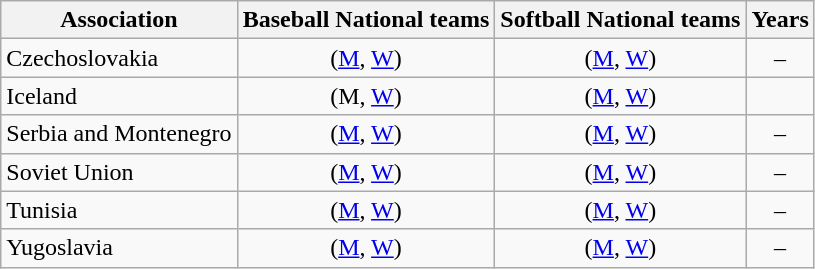<table class="wikitable sortable" style="text-align:center;">
<tr>
<th>Association</th>
<th>Baseball National teams</th>
<th>Softball National teams</th>
<th>Years</th>
</tr>
<tr>
<td style="text-align:left;"> Czechoslovakia</td>
<td>(<a href='#'>M</a>, <a href='#'>W</a>)</td>
<td>(<a href='#'>M</a>, <a href='#'>W</a>)</td>
<td>–</td>
</tr>
<tr>
<td style="text-align:left;"> Iceland</td>
<td>(M, <a href='#'>W</a>)</td>
<td>(<a href='#'>M</a>, <a href='#'>W</a>)</td>
<td></td>
</tr>
<tr>
<td style="text-align:left;"> Serbia and Montenegro</td>
<td>(<a href='#'>M</a>, <a href='#'>W</a>)</td>
<td>(<a href='#'>M</a>, <a href='#'>W</a>)</td>
<td>–</td>
</tr>
<tr>
<td style="text-align:left;"> Soviet Union</td>
<td>(<a href='#'>M</a>, <a href='#'>W</a>)</td>
<td>(<a href='#'>M</a>, <a href='#'>W</a>)</td>
<td>–</td>
</tr>
<tr>
<td style="text-align:left;"> Tunisia</td>
<td>(<a href='#'>M</a>, <a href='#'>W</a>)</td>
<td>(<a href='#'>M</a>, <a href='#'>W</a>)</td>
<td>–</td>
</tr>
<tr>
<td style="text-align:left;"> Yugoslavia</td>
<td>(<a href='#'>M</a>, <a href='#'>W</a>)</td>
<td>(<a href='#'>M</a>, <a href='#'>W</a>)</td>
<td>–</td>
</tr>
</table>
